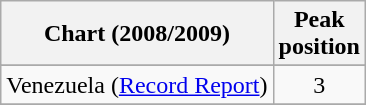<table class="wikitable sortable">
<tr>
<th>Chart (2008/2009)</th>
<th>Peak<br>position</th>
</tr>
<tr>
</tr>
<tr>
</tr>
<tr>
</tr>
<tr>
<td>Venezuela (<a href='#'>Record Report</a>)</td>
<td align="center">3</td>
</tr>
<tr>
</tr>
</table>
